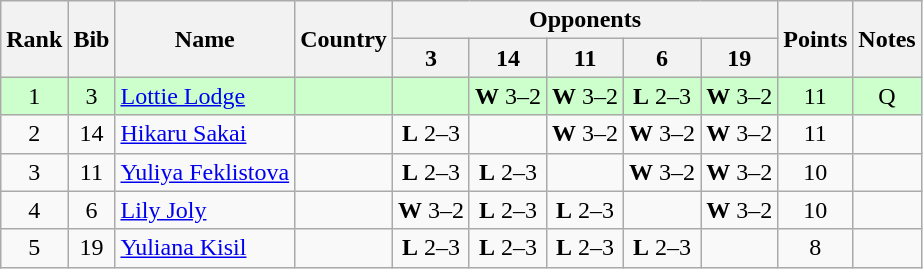<table class="wikitable sortable" style="text-align:center">
<tr>
<th rowspan=2>Rank</th>
<th rowspan=2>Bib</th>
<th rowspan=2>Name</th>
<th rowspan=2>Country</th>
<th colspan=5>Opponents</th>
<th rowspan=2>Points</th>
<th rowspan=2>Notes</th>
</tr>
<tr>
<th>3 </th>
<th>14 </th>
<th>11 </th>
<th>6 </th>
<th>19 </th>
</tr>
<tr bgcolor=ccffcc>
<td>1</td>
<td>3</td>
<td align=left><a href='#'>Lottie Lodge</a></td>
<td align=left></td>
<td></td>
<td><strong>W</strong> 3–2</td>
<td><strong>W</strong> 3–2</td>
<td><strong>L</strong> 2–3</td>
<td><strong>W</strong> 3–2</td>
<td>11</td>
<td>Q</td>
</tr>
<tr>
<td>2</td>
<td>14</td>
<td align=left><a href='#'>Hikaru Sakai</a></td>
<td align=left></td>
<td><strong>L</strong> 2–3</td>
<td></td>
<td><strong>W</strong> 3–2</td>
<td><strong>W</strong> 3–2</td>
<td><strong>W</strong> 3–2</td>
<td>11</td>
<td></td>
</tr>
<tr>
<td>3</td>
<td>11</td>
<td align=left><a href='#'>Yuliya Feklistova</a></td>
<td align=left></td>
<td><strong>L</strong> 2–3</td>
<td><strong>L</strong> 2–3</td>
<td></td>
<td><strong>W</strong> 3–2</td>
<td><strong>W</strong> 3–2</td>
<td>10</td>
<td></td>
</tr>
<tr>
<td>4</td>
<td>6</td>
<td align=left><a href='#'>Lily Joly</a></td>
<td align=left></td>
<td><strong>W</strong> 3–2</td>
<td><strong>L</strong> 2–3</td>
<td><strong>L</strong> 2–3</td>
<td></td>
<td><strong>W</strong> 3–2</td>
<td>10</td>
<td></td>
</tr>
<tr>
<td>5</td>
<td>19</td>
<td align=left><a href='#'>Yuliana Kisil</a></td>
<td align=left></td>
<td><strong>L</strong> 2–3</td>
<td><strong>L</strong> 2–3</td>
<td><strong>L</strong> 2–3</td>
<td><strong>L</strong> 2–3</td>
<td></td>
<td>8</td>
<td></td>
</tr>
</table>
